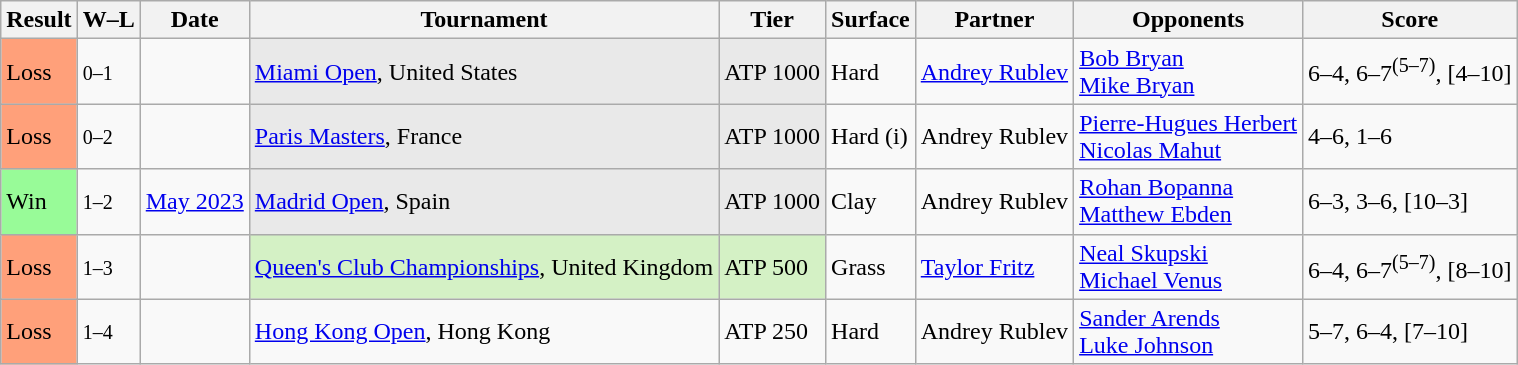<table class="sortable wikitable">
<tr>
<th>Result</th>
<th class="unsortable">W–L</th>
<th>Date</th>
<th>Tournament</th>
<th>Tier</th>
<th>Surface</th>
<th>Partner</th>
<th>Opponents</th>
<th class=unsortable>Score</th>
</tr>
<tr>
<td style=background:#ffa07a>Loss</td>
<td><small>0–1</small></td>
<td><a href='#'></a></td>
<td style=background:#e9e9e9><a href='#'>Miami Open</a>, United States</td>
<td style=background:#e9e9e9>ATP 1000</td>
<td>Hard</td>
<td> <a href='#'>Andrey Rublev</a></td>
<td> <a href='#'>Bob Bryan</a> <br>  <a href='#'>Mike Bryan</a></td>
<td>6–4, 6–7<sup>(5–7)</sup>, [4–10]</td>
</tr>
<tr>
<td style=background:#ffa07a>Loss</td>
<td><small>0–2</small></td>
<td><a href='#'></a></td>
<td style=background:#e9e9e9><a href='#'>Paris Masters</a>, France</td>
<td style=background:#e9e9e9>ATP 1000</td>
<td>Hard (i)</td>
<td> Andrey Rublev</td>
<td> <a href='#'>Pierre-Hugues Herbert</a> <br>  <a href='#'>Nicolas Mahut</a></td>
<td>4–6, 1–6</td>
</tr>
<tr>
<td style=background:#98fb98>Win</td>
<td><small>1–2</small></td>
<td><a href='#'>May 2023</a></td>
<td style=background:#e9e9e9><a href='#'>Madrid Open</a>, Spain</td>
<td style=background:#e9e9e9>ATP 1000</td>
<td>Clay</td>
<td> Andrey Rublev</td>
<td> <a href='#'>Rohan Bopanna</a> <br>  <a href='#'>Matthew Ebden</a></td>
<td>6–3, 3–6, [10–3]</td>
</tr>
<tr>
<td style=background:#ffa07a>Loss</td>
<td><small>1–3</small></td>
<td><a href='#'></a></td>
<td style=background:#d4f1c5><a href='#'>Queen's Club Championships</a>, United Kingdom</td>
<td style=background:#d4f1c5>ATP 500</td>
<td>Grass</td>
<td> <a href='#'>Taylor Fritz</a></td>
<td> <a href='#'>Neal Skupski</a><br> <a href='#'>Michael Venus</a></td>
<td>6–4, 6–7<sup>(5–7)</sup>, [8–10]</td>
</tr>
<tr>
<td style=background:#ffa07a>Loss</td>
<td><small>1–4</small></td>
<td><a href='#'></a></td>
<td><a href='#'>Hong Kong Open</a>, Hong Kong</td>
<td>ATP 250</td>
<td>Hard</td>
<td> Andrey Rublev</td>
<td> <a href='#'>Sander Arends</a><br> <a href='#'>Luke Johnson</a></td>
<td>5–7, 6–4, [7–10]</td>
</tr>
</table>
